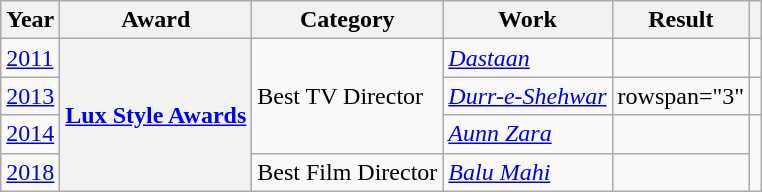<table class="wikitable plainrowheaders">
<tr>
<th>Year</th>
<th>Award</th>
<th>Category</th>
<th>Work</th>
<th scope="col" class="unsortable">Result</th>
<th scope="col" class="unsortable"></th>
</tr>
<tr>
<td><a href='#'>2011</a></td>
<th scope="row" rowspan="4"><a href='#'>Lux Style Awards</a></th>
<td rowspan="3">Best TV Director</td>
<td><em><a href='#'>Dastaan</a></em></td>
<td></td>
<td></td>
</tr>
<tr>
<td><a href='#'>2013</a></td>
<td><em><a href='#'>Durr-e-Shehwar</a></em></td>
<td>rowspan="3" </td>
<td></td>
</tr>
<tr>
<td><a href='#'>2014</a></td>
<td><em><a href='#'>Aunn Zara</a></em></td>
<td></td>
</tr>
<tr>
<td><a href='#'>2018</a></td>
<td>Best Film Director</td>
<td><em><a href='#'>Balu Mahi</a></em></td>
<td></td>
</tr>
</table>
